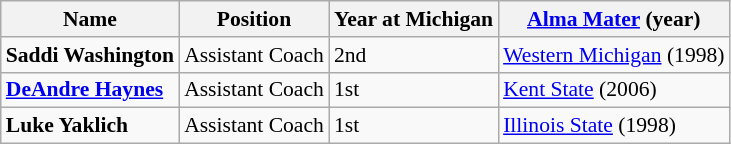<table class="wikitable" style="white-space:nowrap; font-size:90%;">
<tr>
<th>Name</th>
<th>Position</th>
<th>Year at Michigan</th>
<th><a href='#'>Alma Mater</a> (year)</th>
</tr>
<tr>
<td><strong>Saddi Washington</strong></td>
<td>Assistant Coach</td>
<td>2nd</td>
<td><a href='#'>Western Michigan</a> (1998)</td>
</tr>
<tr>
<td><strong><a href='#'>DeAndre Haynes</a></strong></td>
<td>Assistant Coach</td>
<td>1st</td>
<td><a href='#'>Kent State</a> (2006)</td>
</tr>
<tr>
<td><strong>Luke Yaklich</strong></td>
<td>Assistant Coach</td>
<td>1st</td>
<td><a href='#'>Illinois State</a> (1998)</td>
</tr>
</table>
